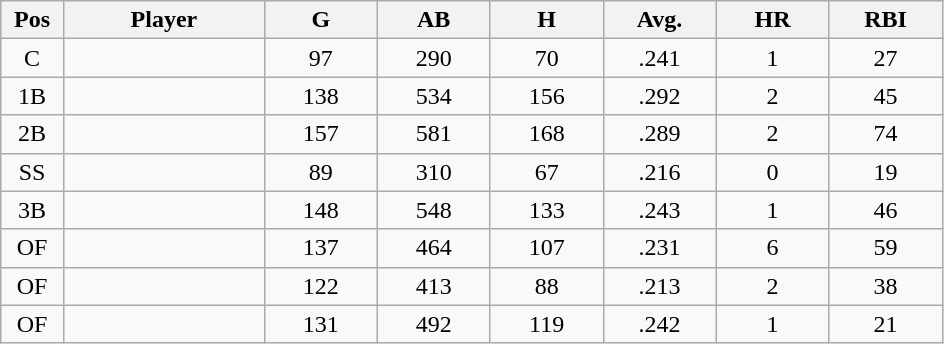<table class="wikitable sortable">
<tr>
<th bgcolor="#DDDDFF" width="5%">Pos</th>
<th bgcolor="#DDDDFF" width="16%">Player</th>
<th bgcolor="#DDDDFF" width="9%">G</th>
<th bgcolor="#DDDDFF" width="9%">AB</th>
<th bgcolor="#DDDDFF" width="9%">H</th>
<th bgcolor="#DDDDFF" width="9%">Avg.</th>
<th bgcolor="#DDDDFF" width="9%">HR</th>
<th bgcolor="#DDDDFF" width="9%">RBI</th>
</tr>
<tr align="center">
<td>C</td>
<td></td>
<td>97</td>
<td>290</td>
<td>70</td>
<td>.241</td>
<td>1</td>
<td>27</td>
</tr>
<tr align="center">
<td>1B</td>
<td></td>
<td>138</td>
<td>534</td>
<td>156</td>
<td>.292</td>
<td>2</td>
<td>45</td>
</tr>
<tr align="center">
<td>2B</td>
<td></td>
<td>157</td>
<td>581</td>
<td>168</td>
<td>.289</td>
<td>2</td>
<td>74</td>
</tr>
<tr align="center">
<td>SS</td>
<td></td>
<td>89</td>
<td>310</td>
<td>67</td>
<td>.216</td>
<td>0</td>
<td>19</td>
</tr>
<tr align="center">
<td>3B</td>
<td></td>
<td>148</td>
<td>548</td>
<td>133</td>
<td>.243</td>
<td>1</td>
<td>46</td>
</tr>
<tr align="center">
<td>OF</td>
<td></td>
<td>137</td>
<td>464</td>
<td>107</td>
<td>.231</td>
<td>6</td>
<td>59</td>
</tr>
<tr align="center">
<td>OF</td>
<td></td>
<td>122</td>
<td>413</td>
<td>88</td>
<td>.213</td>
<td>2</td>
<td>38</td>
</tr>
<tr align="center">
<td>OF</td>
<td></td>
<td>131</td>
<td>492</td>
<td>119</td>
<td>.242</td>
<td>1</td>
<td>21</td>
</tr>
</table>
